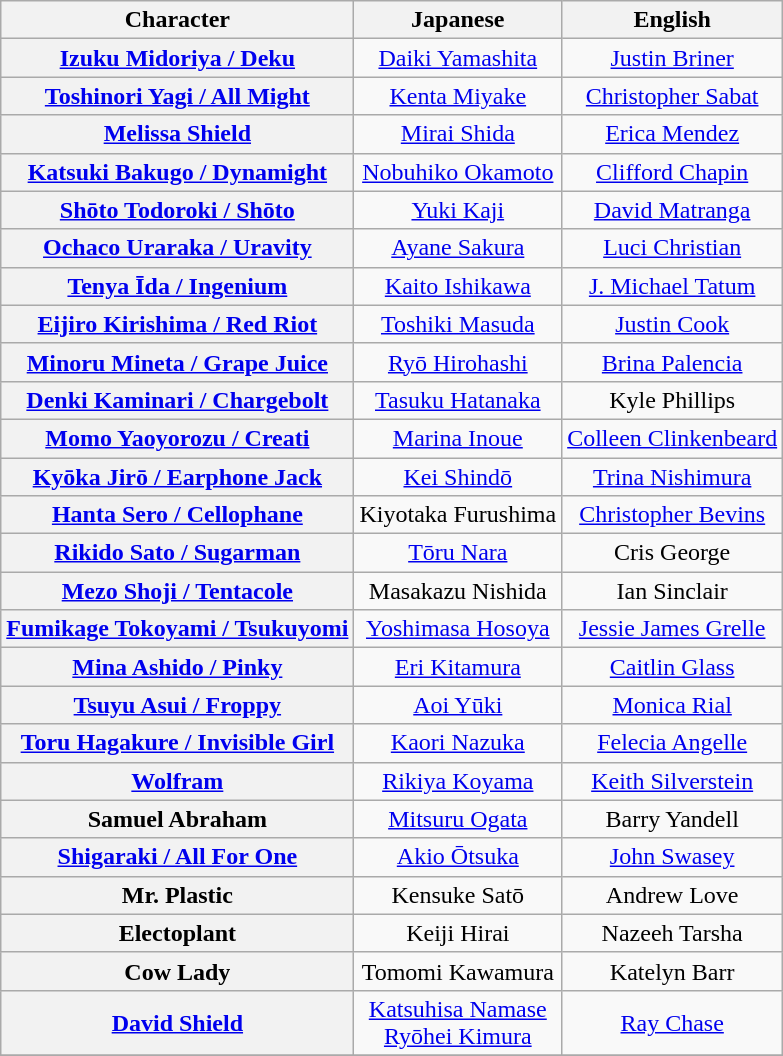<table class="wikitable" style="text-align:center;">
<tr>
<th>Character</th>
<th>Japanese</th>
<th>English</th>
</tr>
<tr>
<th><a href='#'>Izuku Midoriya / Deku</a></th>
<td><a href='#'>Daiki Yamashita</a></td>
<td><a href='#'>Justin Briner</a></td>
</tr>
<tr>
<th><a href='#'>Toshinori Yagi / All Might</a></th>
<td><a href='#'>Kenta Miyake</a></td>
<td><a href='#'>Christopher Sabat</a></td>
</tr>
<tr>
<th><a href='#'>Melissa Shield</a></th>
<td><a href='#'>Mirai Shida</a></td>
<td><a href='#'>Erica Mendez</a></td>
</tr>
<tr>
<th><a href='#'>Katsuki Bakugo / Dynamight</a></th>
<td><a href='#'>Nobuhiko Okamoto</a></td>
<td><a href='#'>Clifford Chapin</a></td>
</tr>
<tr>
<th><a href='#'>Shōto Todoroki / Shōto</a></th>
<td><a href='#'>Yuki Kaji</a></td>
<td><a href='#'>David Matranga</a></td>
</tr>
<tr>
<th><a href='#'>Ochaco Uraraka / Uravity</a></th>
<td><a href='#'>Ayane Sakura</a></td>
<td><a href='#'>Luci Christian</a></td>
</tr>
<tr>
<th><a href='#'>Tenya Īda / Ingenium</a></th>
<td><a href='#'>Kaito Ishikawa</a></td>
<td><a href='#'>J. Michael Tatum</a></td>
</tr>
<tr>
<th><a href='#'>Eijiro Kirishima / Red Riot</a></th>
<td><a href='#'>Toshiki Masuda</a></td>
<td><a href='#'>Justin Cook</a></td>
</tr>
<tr>
<th><a href='#'>Minoru Mineta / Grape Juice</a></th>
<td><a href='#'>Ryō Hirohashi</a></td>
<td><a href='#'>Brina Palencia</a></td>
</tr>
<tr>
<th><a href='#'>Denki Kaminari / Chargebolt</a></th>
<td><a href='#'>Tasuku Hatanaka</a></td>
<td>Kyle Phillips</td>
</tr>
<tr>
<th><a href='#'>Momo Yaoyorozu / Creati</a></th>
<td><a href='#'>Marina Inoue</a></td>
<td><a href='#'>Colleen Clinkenbeard</a></td>
</tr>
<tr>
<th><a href='#'>Kyōka Jirō / Earphone Jack</a></th>
<td><a href='#'>Kei Shindō</a></td>
<td><a href='#'>Trina Nishimura</a></td>
</tr>
<tr>
<th><a href='#'>Hanta Sero / Cellophane</a></th>
<td>Kiyotaka Furushima</td>
<td><a href='#'>Christopher Bevins</a></td>
</tr>
<tr>
<th><a href='#'>Rikido Sato / Sugarman</a></th>
<td><a href='#'>Tōru Nara</a></td>
<td>Cris George</td>
</tr>
<tr>
<th><a href='#'>Mezo Shoji / Tentacole</a></th>
<td>Masakazu Nishida</td>
<td>Ian Sinclair</td>
</tr>
<tr>
<th><a href='#'>Fumikage Tokoyami / Tsukuyomi</a></th>
<td><a href='#'>Yoshimasa Hosoya</a></td>
<td><a href='#'>Jessie James Grelle</a></td>
</tr>
<tr>
<th><a href='#'>Mina Ashido / Pinky</a></th>
<td><a href='#'>Eri Kitamura</a></td>
<td><a href='#'>Caitlin Glass</a></td>
</tr>
<tr>
<th><a href='#'>Tsuyu Asui / Froppy</a></th>
<td><a href='#'>Aoi Yūki</a></td>
<td><a href='#'>Monica Rial</a></td>
</tr>
<tr>
<th><a href='#'>Toru Hagakure / Invisible Girl</a></th>
<td><a href='#'>Kaori Nazuka</a></td>
<td><a href='#'>Felecia Angelle</a></td>
</tr>
<tr>
<th><a href='#'>Wolfram</a></th>
<td><a href='#'>Rikiya Koyama</a></td>
<td><a href='#'>Keith Silverstein</a></td>
</tr>
<tr>
<th>Samuel Abraham</th>
<td><a href='#'>Mitsuru Ogata</a></td>
<td>Barry Yandell</td>
</tr>
<tr>
<th><a href='#'>Shigaraki / All For One</a></th>
<td><a href='#'>Akio Ōtsuka</a></td>
<td><a href='#'>John Swasey</a></td>
</tr>
<tr>
<th>Mr. Plastic</th>
<td>Kensuke Satō</td>
<td>Andrew Love</td>
</tr>
<tr>
<th>Electoplant</th>
<td>Keiji Hirai</td>
<td>Nazeeh Tarsha</td>
</tr>
<tr>
<th>Cow Lady</th>
<td>Tomomi Kawamura</td>
<td>Katelyn Barr</td>
</tr>
<tr>
<th><a href='#'>David Shield</a></th>
<td><a href='#'>Katsuhisa Namase</a><br><a href='#'>Ryōhei Kimura</a> </td>
<td><a href='#'>Ray Chase</a></td>
</tr>
<tr>
</tr>
</table>
